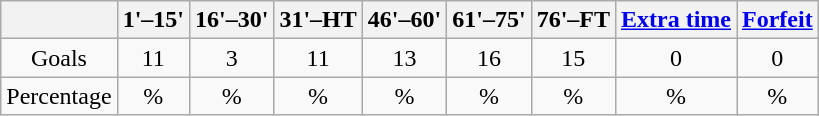<table class="wikitable" style="text-align:center">
<tr>
<th></th>
<th>1'–15'</th>
<th>16'–30'</th>
<th>31'–HT</th>
<th>46'–60'</th>
<th>61'–75'</th>
<th>76'–FT</th>
<th><a href='#'>Extra time</a></th>
<th><a href='#'>Forfeit</a></th>
</tr>
<tr>
<td>Goals</td>
<td>11</td>
<td>3</td>
<td>11</td>
<td>13</td>
<td>16</td>
<td>15</td>
<td>0</td>
<td>0</td>
</tr>
<tr>
<td>Percentage</td>
<td>%</td>
<td>%</td>
<td>%</td>
<td>%</td>
<td>%</td>
<td>%</td>
<td>%</td>
<td>%</td>
</tr>
</table>
